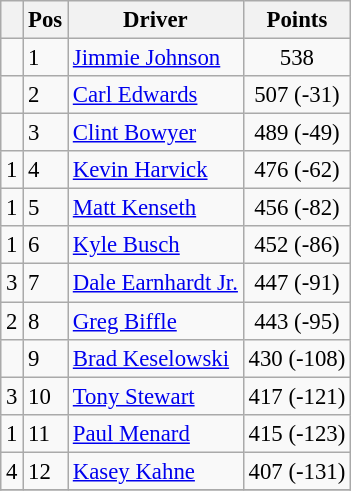<table class="wikitable " style="font-size: 95%;">
<tr>
<th></th>
<th>Pos</th>
<th>Driver</th>
<th>Points</th>
</tr>
<tr>
<td align="left"></td>
<td>1</td>
<td><a href='#'>Jimmie Johnson</a></td>
<td style="text-align:center;">538</td>
</tr>
<tr>
<td align="left"></td>
<td>2</td>
<td><a href='#'>Carl Edwards</a></td>
<td style="text-align:center;">507 (-31)</td>
</tr>
<tr>
<td align="left"></td>
<td>3</td>
<td><a href='#'>Clint Bowyer</a></td>
<td style="text-align:center;">489 (-49)</td>
</tr>
<tr>
<td align="left"> 1</td>
<td>4</td>
<td><a href='#'>Kevin Harvick</a></td>
<td style="text-align:center;">476 (-62)</td>
</tr>
<tr>
<td align="left"> 1</td>
<td>5</td>
<td><a href='#'>Matt Kenseth</a></td>
<td style="text-align:center;">456 (-82)</td>
</tr>
<tr>
<td align="left"> 1</td>
<td>6</td>
<td><a href='#'>Kyle Busch</a></td>
<td style="text-align:center;">452 (-86)</td>
</tr>
<tr>
<td align="left"> 3</td>
<td>7</td>
<td><a href='#'>Dale Earnhardt Jr.</a></td>
<td style="text-align:center;">447 (-91)</td>
</tr>
<tr>
<td align="left"> 2</td>
<td>8</td>
<td><a href='#'>Greg Biffle</a></td>
<td style="text-align:center;">443 (-95)</td>
</tr>
<tr>
<td align="left"></td>
<td>9</td>
<td><a href='#'>Brad Keselowski</a></td>
<td style="text-align:center;">430 (-108)</td>
</tr>
<tr>
<td align="left"> 3</td>
<td>10</td>
<td><a href='#'>Tony Stewart</a></td>
<td style="text-align:center;">417 (-121)</td>
</tr>
<tr>
<td align="left"> 1</td>
<td>11</td>
<td><a href='#'>Paul Menard</a></td>
<td style="text-align:center;">415 (-123)</td>
</tr>
<tr>
<td align="left"> 4</td>
<td>12</td>
<td><a href='#'>Kasey Kahne</a></td>
<td style="text-align:center;">407 (-131)</td>
</tr>
<tr>
</tr>
</table>
